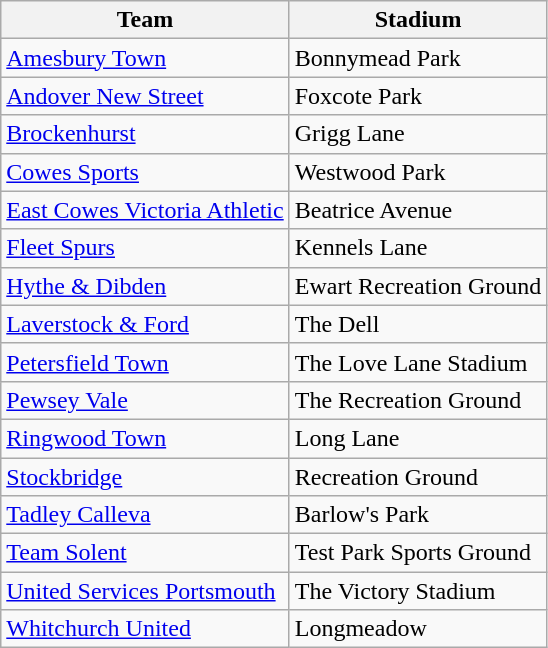<table class="wikitable sortable" style="text-align: left;">
<tr>
<th>Team</th>
<th>Stadium</th>
</tr>
<tr>
<td><a href='#'>Amesbury Town</a></td>
<td>Bonnymead Park</td>
</tr>
<tr>
<td><a href='#'>Andover New Street</a></td>
<td>Foxcote Park</td>
</tr>
<tr>
<td><a href='#'>Brockenhurst</a></td>
<td>Grigg Lane</td>
</tr>
<tr>
<td><a href='#'>Cowes Sports</a></td>
<td>Westwood Park</td>
</tr>
<tr>
<td><a href='#'>East Cowes Victoria Athletic</a></td>
<td>Beatrice Avenue</td>
</tr>
<tr>
<td><a href='#'>Fleet Spurs</a></td>
<td>Kennels Lane</td>
</tr>
<tr>
<td><a href='#'>Hythe & Dibden</a></td>
<td>Ewart Recreation Ground</td>
</tr>
<tr>
<td><a href='#'>Laverstock & Ford</a></td>
<td>The Dell</td>
</tr>
<tr>
<td><a href='#'>Petersfield Town</a></td>
<td>The Love Lane Stadium</td>
</tr>
<tr>
<td><a href='#'>Pewsey Vale</a></td>
<td>The Recreation Ground</td>
</tr>
<tr>
<td><a href='#'>Ringwood Town</a></td>
<td>Long Lane</td>
</tr>
<tr>
<td><a href='#'>Stockbridge</a></td>
<td>Recreation Ground</td>
</tr>
<tr>
<td><a href='#'>Tadley Calleva</a></td>
<td>Barlow's Park</td>
</tr>
<tr>
<td><a href='#'>Team Solent</a></td>
<td>Test Park Sports Ground</td>
</tr>
<tr>
<td><a href='#'>United Services Portsmouth</a></td>
<td>The Victory Stadium</td>
</tr>
<tr>
<td><a href='#'>Whitchurch United</a></td>
<td>Longmeadow</td>
</tr>
</table>
